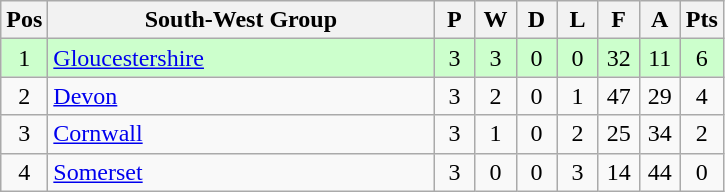<table class="wikitable" style="font-size: 100%">
<tr>
<th width=20>Pos</th>
<th width=250>South-West Group</th>
<th width=20>P</th>
<th width=20>W</th>
<th width=20>D</th>
<th width=20>L</th>
<th width=20>F</th>
<th width=20>A</th>
<th width=20>Pts</th>
</tr>
<tr align=center style="background: #CCFFCC;">
<td>1</td>
<td align="left"><a href='#'>Gloucestershire</a></td>
<td>3</td>
<td>3</td>
<td>0</td>
<td>0</td>
<td>32</td>
<td>11</td>
<td>6</td>
</tr>
<tr align=center>
<td>2</td>
<td align="left"><a href='#'>Devon</a></td>
<td>3</td>
<td>2</td>
<td>0</td>
<td>1</td>
<td>47</td>
<td>29</td>
<td>4</td>
</tr>
<tr align=center>
<td>3</td>
<td align="left"><a href='#'>Cornwall</a></td>
<td>3</td>
<td>1</td>
<td>0</td>
<td>2</td>
<td>25</td>
<td>34</td>
<td>2</td>
</tr>
<tr align=center>
<td>4</td>
<td align="left"><a href='#'>Somerset</a></td>
<td>3</td>
<td>0</td>
<td>0</td>
<td>3</td>
<td>14</td>
<td>44</td>
<td>0</td>
</tr>
</table>
